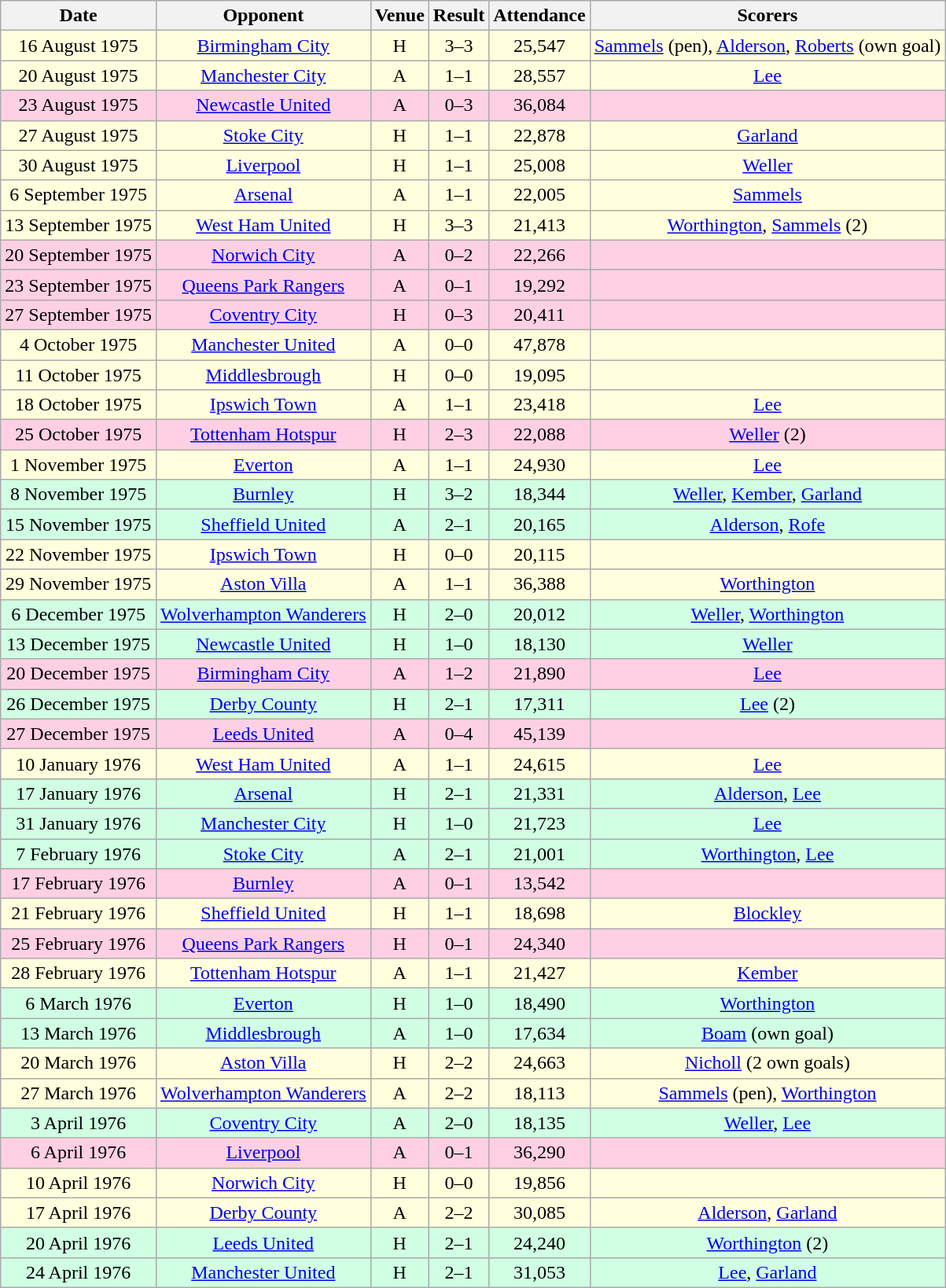<table class="wikitable sortable" style="font-size:100%; text-align:center">
<tr>
<th>Date</th>
<th>Opponent</th>
<th>Venue</th>
<th>Result</th>
<th>Attendance</th>
<th>Scorers</th>
</tr>
<tr style="background-color: #ffffdd;">
<td>16 August 1975</td>
<td><a href='#'>Birmingham City</a></td>
<td>H</td>
<td>3–3</td>
<td>25,547</td>
<td><a href='#'>Sammels</a> (pen), <a href='#'>Alderson</a>, <a href='#'>Roberts</a> (own goal)</td>
</tr>
<tr style="background-color: #ffffdd;">
<td>20 August 1975</td>
<td><a href='#'>Manchester City</a></td>
<td>A</td>
<td>1–1</td>
<td>28,557</td>
<td><a href='#'>Lee</a></td>
</tr>
<tr style="background-color: #ffd0e3;">
<td>23 August 1975</td>
<td><a href='#'>Newcastle United</a></td>
<td>A</td>
<td>0–3</td>
<td>36,084</td>
<td></td>
</tr>
<tr style="background-color: #ffffdd;">
<td>27 August 1975</td>
<td><a href='#'>Stoke City</a></td>
<td>H</td>
<td>1–1</td>
<td>22,878</td>
<td><a href='#'>Garland</a></td>
</tr>
<tr style="background-color: #ffffdd;">
<td>30 August 1975</td>
<td><a href='#'>Liverpool</a></td>
<td>H</td>
<td>1–1</td>
<td>25,008</td>
<td><a href='#'>Weller</a></td>
</tr>
<tr style="background-color: #ffffdd;">
<td>6 September 1975</td>
<td><a href='#'>Arsenal</a></td>
<td>A</td>
<td>1–1</td>
<td>22,005</td>
<td><a href='#'>Sammels</a></td>
</tr>
<tr style="background-color: #ffffdd;">
<td>13 September 1975</td>
<td><a href='#'>West Ham United</a></td>
<td>H</td>
<td>3–3</td>
<td>21,413</td>
<td><a href='#'>Worthington</a>, <a href='#'>Sammels</a> (2)</td>
</tr>
<tr style="background-color: #ffd0e3;">
<td>20 September 1975</td>
<td><a href='#'>Norwich City</a></td>
<td>A</td>
<td>0–2</td>
<td>22,266</td>
<td></td>
</tr>
<tr style="background-color: #ffd0e3;">
<td>23 September 1975</td>
<td><a href='#'>Queens Park Rangers</a></td>
<td>A</td>
<td>0–1</td>
<td>19,292</td>
<td></td>
</tr>
<tr style="background-color: #ffd0e3;">
<td>27 September 1975</td>
<td><a href='#'>Coventry City</a></td>
<td>H</td>
<td>0–3</td>
<td>20,411</td>
<td></td>
</tr>
<tr style="background-color: #ffffdd;">
<td>4 October 1975</td>
<td><a href='#'>Manchester United</a></td>
<td>A</td>
<td>0–0</td>
<td>47,878</td>
<td></td>
</tr>
<tr style="background-color: #ffffdd;">
<td>11 October 1975</td>
<td><a href='#'>Middlesbrough</a></td>
<td>H</td>
<td>0–0</td>
<td>19,095</td>
<td></td>
</tr>
<tr style="background-color: #ffffdd;">
<td>18 October 1975</td>
<td><a href='#'>Ipswich Town</a></td>
<td>A</td>
<td>1–1</td>
<td>23,418</td>
<td><a href='#'>Lee</a></td>
</tr>
<tr style="background-color: #ffd0e3;">
<td>25 October 1975</td>
<td><a href='#'>Tottenham Hotspur</a></td>
<td>H</td>
<td>2–3</td>
<td>22,088</td>
<td><a href='#'>Weller</a> (2)</td>
</tr>
<tr style="background-color: #ffffdd;">
<td>1 November 1975</td>
<td><a href='#'>Everton</a></td>
<td>A</td>
<td>1–1</td>
<td>24,930</td>
<td><a href='#'>Lee</a></td>
</tr>
<tr style="background-color: #d0ffe3;">
<td>8 November 1975</td>
<td><a href='#'>Burnley</a></td>
<td>H</td>
<td>3–2</td>
<td>18,344</td>
<td><a href='#'>Weller</a>, <a href='#'>Kember</a>, <a href='#'>Garland</a></td>
</tr>
<tr style="background-color: #d0ffe3;">
<td>15 November 1975</td>
<td><a href='#'>Sheffield United</a></td>
<td>A</td>
<td>2–1</td>
<td>20,165</td>
<td><a href='#'>Alderson</a>, <a href='#'>Rofe</a></td>
</tr>
<tr style="background-color: #ffffdd;">
<td>22 November 1975</td>
<td><a href='#'>Ipswich Town</a></td>
<td>H</td>
<td>0–0</td>
<td>20,115</td>
<td></td>
</tr>
<tr style="background-color: #ffffdd;">
<td>29 November 1975</td>
<td><a href='#'>Aston Villa</a></td>
<td>A</td>
<td>1–1</td>
<td>36,388</td>
<td><a href='#'>Worthington</a></td>
</tr>
<tr style="background-color: #d0ffe3;">
<td>6 December 1975</td>
<td><a href='#'>Wolverhampton Wanderers</a></td>
<td>H</td>
<td>2–0</td>
<td>20,012</td>
<td><a href='#'>Weller</a>, <a href='#'>Worthington</a></td>
</tr>
<tr style="background-color: #d0ffe3;">
<td>13 December 1975</td>
<td><a href='#'>Newcastle United</a></td>
<td>H</td>
<td>1–0</td>
<td>18,130</td>
<td><a href='#'>Weller</a></td>
</tr>
<tr style="background-color: #ffd0e3;">
<td>20 December 1975</td>
<td><a href='#'>Birmingham City</a></td>
<td>A</td>
<td>1–2</td>
<td>21,890</td>
<td><a href='#'>Lee</a></td>
</tr>
<tr style="background-color: #d0ffe3;">
<td>26 December 1975</td>
<td><a href='#'>Derby County</a></td>
<td>H</td>
<td>2–1</td>
<td>17,311</td>
<td><a href='#'>Lee</a> (2)</td>
</tr>
<tr style="background-color: #ffd0e3;">
<td>27 December 1975</td>
<td><a href='#'>Leeds United</a></td>
<td>A</td>
<td>0–4</td>
<td>45,139</td>
<td></td>
</tr>
<tr style="background-color: #ffffdd;">
<td>10 January 1976</td>
<td><a href='#'>West Ham United</a></td>
<td>A</td>
<td>1–1</td>
<td>24,615</td>
<td><a href='#'>Lee</a></td>
</tr>
<tr style="background-color: #d0ffe3;">
<td>17 January 1976</td>
<td><a href='#'>Arsenal</a></td>
<td>H</td>
<td>2–1</td>
<td>21,331</td>
<td><a href='#'>Alderson</a>, <a href='#'>Lee</a></td>
</tr>
<tr style="background-color: #d0ffe3;">
<td>31 January 1976</td>
<td><a href='#'>Manchester City</a></td>
<td>H</td>
<td>1–0</td>
<td>21,723</td>
<td><a href='#'>Lee</a></td>
</tr>
<tr style="background-color: #d0ffe3;">
<td>7 February 1976</td>
<td><a href='#'>Stoke City</a></td>
<td>A</td>
<td>2–1</td>
<td>21,001</td>
<td><a href='#'>Worthington</a>, <a href='#'>Lee</a></td>
</tr>
<tr style="background-color: #ffd0e3;">
<td>17 February 1976</td>
<td><a href='#'>Burnley</a></td>
<td>A</td>
<td>0–1</td>
<td>13,542</td>
<td></td>
</tr>
<tr style="background-color: #ffffdd;">
<td>21 February 1976</td>
<td><a href='#'>Sheffield United</a></td>
<td>H</td>
<td>1–1</td>
<td>18,698</td>
<td><a href='#'>Blockley</a></td>
</tr>
<tr style="background-color: #ffd0e3;">
<td>25 February 1976</td>
<td><a href='#'>Queens Park Rangers</a></td>
<td>H</td>
<td>0–1</td>
<td>24,340</td>
<td></td>
</tr>
<tr style="background-color: #ffffdd;">
<td>28 February 1976</td>
<td><a href='#'>Tottenham Hotspur</a></td>
<td>A</td>
<td>1–1</td>
<td>21,427</td>
<td><a href='#'>Kember</a></td>
</tr>
<tr style="background-color: #d0ffe3;">
<td>6 March 1976</td>
<td><a href='#'>Everton</a></td>
<td>H</td>
<td>1–0</td>
<td>18,490</td>
<td><a href='#'>Worthington</a></td>
</tr>
<tr style="background-color: #d0ffe3;">
<td>13 March 1976</td>
<td><a href='#'>Middlesbrough</a></td>
<td>A</td>
<td>1–0</td>
<td>17,634</td>
<td><a href='#'>Boam</a> (own goal)</td>
</tr>
<tr style="background-color: #ffffdd;">
<td>20 March 1976</td>
<td><a href='#'>Aston Villa</a></td>
<td>H</td>
<td>2–2</td>
<td>24,663</td>
<td><a href='#'>Nicholl</a> (2 own goals)</td>
</tr>
<tr style="background-color: #ffffdd;">
<td>27 March 1976</td>
<td><a href='#'>Wolverhampton Wanderers</a></td>
<td>A</td>
<td>2–2</td>
<td>18,113</td>
<td><a href='#'>Sammels</a> (pen), <a href='#'>Worthington</a></td>
</tr>
<tr style="background-color: #d0ffe3;">
<td>3 April 1976</td>
<td><a href='#'>Coventry City</a></td>
<td>A</td>
<td>2–0</td>
<td>18,135</td>
<td><a href='#'>Weller</a>, <a href='#'>Lee</a></td>
</tr>
<tr style="background-color: #ffd0e3;">
<td>6 April 1976</td>
<td><a href='#'>Liverpool</a></td>
<td>A</td>
<td>0–1</td>
<td>36,290</td>
<td></td>
</tr>
<tr style="background-color: #ffffdd;">
<td>10 April 1976</td>
<td><a href='#'>Norwich City</a></td>
<td>H</td>
<td>0–0</td>
<td>19,856</td>
<td></td>
</tr>
<tr style="background-color: #ffffdd;">
<td>17 April 1976</td>
<td><a href='#'>Derby County</a></td>
<td>A</td>
<td>2–2</td>
<td>30,085</td>
<td><a href='#'>Alderson</a>, <a href='#'>Garland</a></td>
</tr>
<tr style="background-color: #d0ffe3;">
<td>20 April 1976</td>
<td><a href='#'>Leeds United</a></td>
<td>H</td>
<td>2–1</td>
<td>24,240</td>
<td><a href='#'>Worthington</a> (2)</td>
</tr>
<tr style="background-color: #d0ffe3;">
<td>24 April 1976</td>
<td><a href='#'>Manchester United</a></td>
<td>H</td>
<td>2–1</td>
<td>31,053</td>
<td><a href='#'>Lee</a>, <a href='#'>Garland</a></td>
</tr>
</table>
